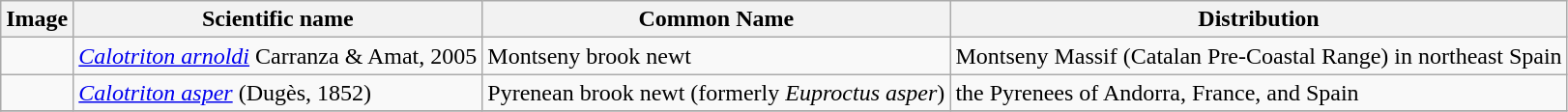<table class="wikitable">
<tr>
<th>Image</th>
<th>Scientific name</th>
<th>Common Name</th>
<th>Distribution</th>
</tr>
<tr>
<td></td>
<td><em><a href='#'>Calotriton arnoldi</a></em> Carranza & Amat, 2005</td>
<td>Montseny brook newt</td>
<td>Montseny Massif (Catalan Pre-Coastal Range) in northeast Spain</td>
</tr>
<tr>
<td></td>
<td><em><a href='#'>Calotriton asper</a></em> (Dugès, 1852)</td>
<td>Pyrenean brook newt (formerly <em>Euproctus asper</em>)</td>
<td>the Pyrenees of Andorra, France, and Spain</td>
</tr>
<tr>
</tr>
</table>
